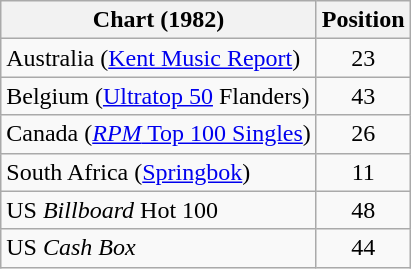<table class="wikitable sortable">
<tr>
<th>Chart (1982)</th>
<th>Position</th>
</tr>
<tr>
<td>Australia (<a href='#'>Kent Music Report</a>)</td>
<td align="center">23</td>
</tr>
<tr>
<td>Belgium (<a href='#'>Ultratop 50</a> Flanders)</td>
<td align="center">43</td>
</tr>
<tr>
<td>Canada (<a href='#'><em>RPM</em> Top 100 Singles</a>)</td>
<td align="center">26</td>
</tr>
<tr>
<td>South Africa (<a href='#'>Springbok</a>)</td>
<td align="center">11</td>
</tr>
<tr>
<td>US <em>Billboard</em> Hot 100</td>
<td align="center">48</td>
</tr>
<tr>
<td>US <em>Cash Box</em></td>
<td align="center">44</td>
</tr>
</table>
